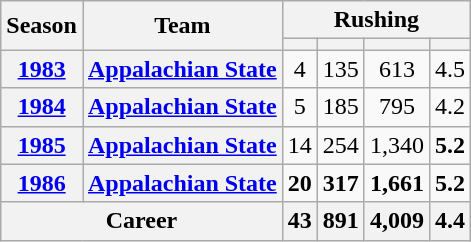<table class="wikitable" style="text-align:center;">
<tr>
<th rowspan="2">Season</th>
<th rowspan="2">Team</th>
<th colspan="4">Rushing</th>
</tr>
<tr>
<th></th>
<th></th>
<th></th>
<th></th>
</tr>
<tr>
<th><a href='#'>1983</a></th>
<th><a href='#'>Appalachian State</a></th>
<td>4</td>
<td>135</td>
<td>613</td>
<td>4.5</td>
</tr>
<tr>
<th><a href='#'>1984</a></th>
<th><a href='#'>Appalachian State</a></th>
<td>5</td>
<td>185</td>
<td>795</td>
<td>4.2</td>
</tr>
<tr>
<th><a href='#'>1985</a></th>
<th><a href='#'>Appalachian State</a></th>
<td>14</td>
<td>254</td>
<td>1,340</td>
<td><strong>5.2</strong></td>
</tr>
<tr>
<th><a href='#'>1986</a></th>
<th><a href='#'>Appalachian State</a></th>
<td><strong>20</strong></td>
<td><strong>317</strong></td>
<td><strong>1,661</strong></td>
<td><strong>5.2</strong></td>
</tr>
<tr>
<th colspan="2">Career</th>
<th>43</th>
<th>891</th>
<th>4,009</th>
<th>4.4</th>
</tr>
</table>
